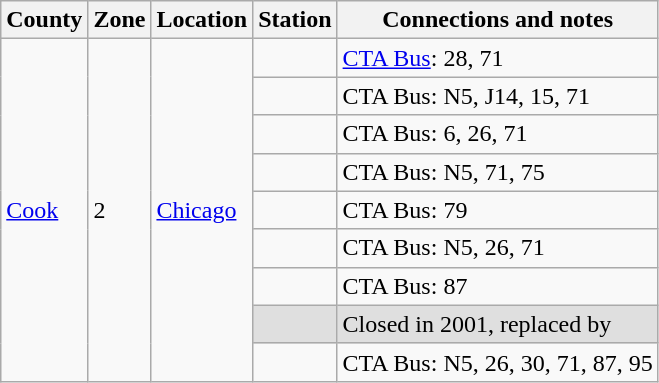<table class="wikitable">
<tr>
<th>County</th>
<th>Zone</th>
<th>Location</th>
<th>Station</th>
<th>Connections and notes</th>
</tr>
<tr>
<td rowspan=9><a href='#'>Cook</a></td>
<td rowspan=9>2</td>
<td rowspan=9><a href='#'>Chicago</a></td>
<td></td>
<td> <a href='#'>CTA Bus</a>: 28, 71</td>
</tr>
<tr>
<td></td>
<td> CTA Bus: N5, J14, 15, 71</td>
</tr>
<tr>
<td></td>
<td> CTA Bus: 6, 26, 71</td>
</tr>
<tr>
<td></td>
<td> CTA Bus: N5, 71, 75</td>
</tr>
<tr>
<td></td>
<td> CTA Bus: 79</td>
</tr>
<tr>
<td></td>
<td> CTA Bus: N5, 26, 71</td>
</tr>
<tr>
<td></td>
<td> CTA Bus: 87</td>
</tr>
<tr bgcolor=dfdfdf>
<td></td>
<td>Closed in 2001, replaced by </td>
</tr>
<tr>
<td></td>
<td> CTA Bus: N5, 26, 30, 71, 87, 95</td>
</tr>
</table>
